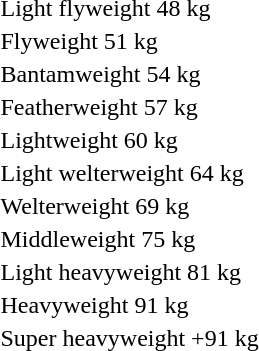<table>
<tr>
<td rowspan=2>Light flyweight 48 kg</td>
<td rowspan=2></td>
<td rowspan=2></td>
<td></td>
</tr>
<tr>
<td></td>
</tr>
<tr>
<td rowspan=2>Flyweight 51 kg</td>
<td rowspan=2></td>
<td rowspan=2></td>
<td></td>
</tr>
<tr>
<td></td>
</tr>
<tr>
<td rowspan=2>Bantamweight 54 kg</td>
<td rowspan=2></td>
<td rowspan=2></td>
<td></td>
</tr>
<tr>
<td></td>
</tr>
<tr>
<td rowspan=2>Featherweight 57 kg</td>
<td rowspan=2></td>
<td rowspan=2></td>
<td></td>
</tr>
<tr>
<td></td>
</tr>
<tr>
<td rowspan=2>Lightweight 60 kg</td>
<td rowspan=2></td>
<td rowspan=2></td>
<td></td>
</tr>
<tr>
<td></td>
</tr>
<tr>
<td rowspan=2>Light welterweight 64 kg</td>
<td rowspan=2></td>
<td rowspan=2></td>
<td></td>
</tr>
<tr>
<td></td>
</tr>
<tr>
<td rowspan=2>Welterweight 69 kg</td>
<td rowspan=2></td>
<td rowspan=2></td>
<td></td>
</tr>
<tr>
<td></td>
</tr>
<tr>
<td rowspan=2>Middleweight 75 kg</td>
<td rowspan=2></td>
<td rowspan=2></td>
<td></td>
</tr>
<tr>
<td></td>
</tr>
<tr>
<td rowspan=2>Light heavyweight 81 kg</td>
<td rowspan=2></td>
<td rowspan=2></td>
<td></td>
</tr>
<tr>
<td></td>
</tr>
<tr>
<td rowspan=2>Heavyweight 91 kg</td>
<td rowspan=2></td>
<td rowspan=2></td>
<td></td>
</tr>
<tr>
<td></td>
</tr>
<tr>
<td rowspan=2>Super heavyweight +91 kg</td>
<td rowspan=2></td>
<td rowspan=2></td>
<td></td>
</tr>
<tr>
<td></td>
</tr>
</table>
